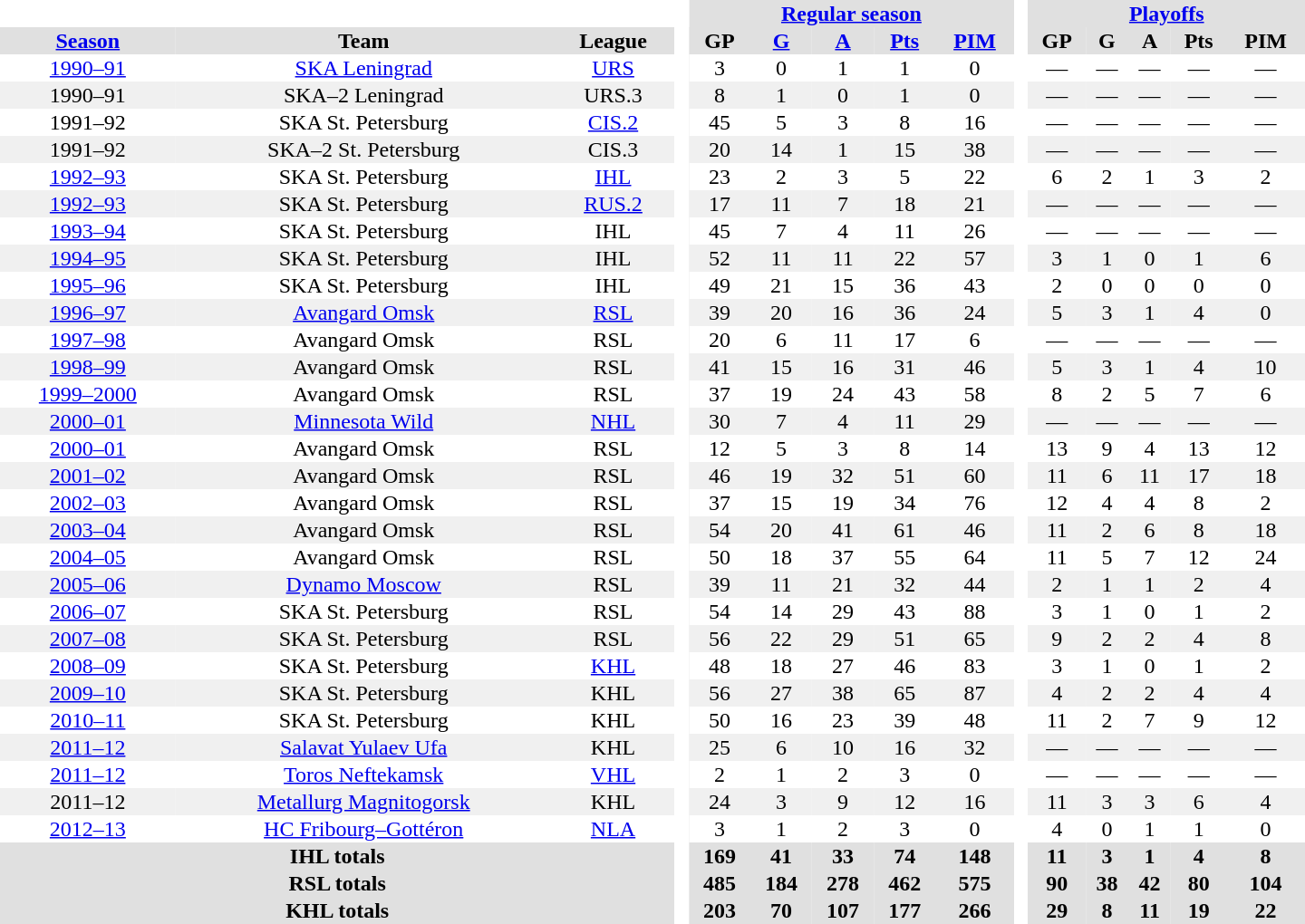<table border="0" cellpadding="1" cellspacing="0" style="text-align:center; width:60em">
<tr bgcolor="#e0e0e0">
<th colspan="3" bgcolor="#ffffff"> </th>
<th rowspan="99" bgcolor="#ffffff"> </th>
<th colspan="5"><a href='#'>Regular season</a></th>
<th rowspan="99" bgcolor="#ffffff"> </th>
<th colspan="5"><a href='#'>Playoffs</a></th>
</tr>
<tr bgcolor="#e0e0e0">
<th><a href='#'>Season</a></th>
<th>Team</th>
<th>League</th>
<th>GP</th>
<th><a href='#'>G</a></th>
<th><a href='#'>A</a></th>
<th><a href='#'>Pts</a></th>
<th><a href='#'>PIM</a></th>
<th>GP</th>
<th>G</th>
<th>A</th>
<th>Pts</th>
<th>PIM</th>
</tr>
<tr>
<td><a href='#'>1990–91</a></td>
<td><a href='#'>SKA Leningrad</a></td>
<td><a href='#'>URS</a></td>
<td>3</td>
<td>0</td>
<td>1</td>
<td>1</td>
<td>0</td>
<td>—</td>
<td>—</td>
<td>—</td>
<td>—</td>
<td>—</td>
</tr>
<tr bgcolor="#f0f0f0">
<td>1990–91</td>
<td>SKA–2 Leningrad</td>
<td>URS.3</td>
<td>8</td>
<td>1</td>
<td>0</td>
<td>1</td>
<td>0</td>
<td>—</td>
<td>—</td>
<td>—</td>
<td>—</td>
<td>—</td>
</tr>
<tr>
<td>1991–92</td>
<td>SKA St. Petersburg</td>
<td><a href='#'>CIS.2</a></td>
<td>45</td>
<td>5</td>
<td>3</td>
<td>8</td>
<td>16</td>
<td>—</td>
<td>—</td>
<td>—</td>
<td>—</td>
<td>—</td>
</tr>
<tr bgcolor="#f0f0f0">
<td>1991–92</td>
<td>SKA–2 St. Petersburg</td>
<td>CIS.3</td>
<td>20</td>
<td>14</td>
<td>1</td>
<td>15</td>
<td>38</td>
<td>—</td>
<td>—</td>
<td>—</td>
<td>—</td>
<td>—</td>
</tr>
<tr>
<td><a href='#'>1992–93</a></td>
<td>SKA St. Petersburg</td>
<td><a href='#'>IHL</a></td>
<td>23</td>
<td>2</td>
<td>3</td>
<td>5</td>
<td>22</td>
<td>6</td>
<td>2</td>
<td>1</td>
<td>3</td>
<td>2</td>
</tr>
<tr bgcolor="#f0f0f0">
<td><a href='#'>1992–93</a></td>
<td>SKA St. Petersburg</td>
<td><a href='#'>RUS.2</a></td>
<td>17</td>
<td>11</td>
<td>7</td>
<td>18</td>
<td>21</td>
<td>—</td>
<td>—</td>
<td>—</td>
<td>—</td>
<td>—</td>
</tr>
<tr>
<td><a href='#'>1993–94</a></td>
<td>SKA St. Petersburg</td>
<td>IHL</td>
<td>45</td>
<td>7</td>
<td>4</td>
<td>11</td>
<td>26</td>
<td>—</td>
<td>—</td>
<td>—</td>
<td>—</td>
<td>—</td>
</tr>
<tr bgcolor="#f0f0f0">
<td><a href='#'>1994–95</a></td>
<td>SKA St. Petersburg</td>
<td>IHL</td>
<td>52</td>
<td>11</td>
<td>11</td>
<td>22</td>
<td>57</td>
<td>3</td>
<td>1</td>
<td>0</td>
<td>1</td>
<td>6</td>
</tr>
<tr>
<td><a href='#'>1995–96</a></td>
<td>SKA St. Petersburg</td>
<td>IHL</td>
<td>49</td>
<td>21</td>
<td>15</td>
<td>36</td>
<td>43</td>
<td>2</td>
<td>0</td>
<td>0</td>
<td>0</td>
<td>0</td>
</tr>
<tr bgcolor="#f0f0f0">
<td><a href='#'>1996–97</a></td>
<td><a href='#'>Avangard Omsk</a></td>
<td><a href='#'>RSL</a></td>
<td>39</td>
<td>20</td>
<td>16</td>
<td>36</td>
<td>24</td>
<td>5</td>
<td>3</td>
<td>1</td>
<td>4</td>
<td>0</td>
</tr>
<tr>
<td><a href='#'>1997–98</a></td>
<td>Avangard Omsk</td>
<td>RSL</td>
<td>20</td>
<td>6</td>
<td>11</td>
<td>17</td>
<td>6</td>
<td>—</td>
<td>—</td>
<td>—</td>
<td>—</td>
<td>—</td>
</tr>
<tr bgcolor="#f0f0f0">
<td><a href='#'>1998–99</a></td>
<td>Avangard Omsk</td>
<td>RSL</td>
<td>41</td>
<td>15</td>
<td>16</td>
<td>31</td>
<td>46</td>
<td>5</td>
<td>3</td>
<td>1</td>
<td>4</td>
<td>10</td>
</tr>
<tr>
<td><a href='#'>1999–2000</a></td>
<td>Avangard Omsk</td>
<td>RSL</td>
<td>37</td>
<td>19</td>
<td>24</td>
<td>43</td>
<td>58</td>
<td>8</td>
<td>2</td>
<td>5</td>
<td>7</td>
<td>6</td>
</tr>
<tr bgcolor="#f0f0f0">
<td><a href='#'>2000–01</a></td>
<td><a href='#'>Minnesota Wild</a></td>
<td><a href='#'>NHL</a></td>
<td>30</td>
<td>7</td>
<td>4</td>
<td>11</td>
<td>29</td>
<td>—</td>
<td>—</td>
<td>—</td>
<td>—</td>
<td>—</td>
</tr>
<tr>
<td><a href='#'>2000–01</a></td>
<td>Avangard Omsk</td>
<td>RSL</td>
<td>12</td>
<td>5</td>
<td>3</td>
<td>8</td>
<td>14</td>
<td>13</td>
<td>9</td>
<td>4</td>
<td>13</td>
<td>12</td>
</tr>
<tr bgcolor="#f0f0f0">
<td><a href='#'>2001–02</a></td>
<td>Avangard Omsk</td>
<td>RSL</td>
<td>46</td>
<td>19</td>
<td>32</td>
<td>51</td>
<td>60</td>
<td>11</td>
<td>6</td>
<td>11</td>
<td>17</td>
<td>18</td>
</tr>
<tr>
<td><a href='#'>2002–03</a></td>
<td>Avangard Omsk</td>
<td>RSL</td>
<td>37</td>
<td>15</td>
<td>19</td>
<td>34</td>
<td>76</td>
<td>12</td>
<td>4</td>
<td>4</td>
<td>8</td>
<td>2</td>
</tr>
<tr bgcolor="#f0f0f0">
<td><a href='#'>2003–04</a></td>
<td>Avangard Omsk</td>
<td>RSL</td>
<td>54</td>
<td>20</td>
<td>41</td>
<td>61</td>
<td>46</td>
<td>11</td>
<td>2</td>
<td>6</td>
<td>8</td>
<td>18</td>
</tr>
<tr>
<td><a href='#'>2004–05</a></td>
<td>Avangard Omsk</td>
<td>RSL</td>
<td>50</td>
<td>18</td>
<td>37</td>
<td>55</td>
<td>64</td>
<td>11</td>
<td>5</td>
<td>7</td>
<td>12</td>
<td>24</td>
</tr>
<tr bgcolor="#f0f0f0">
<td><a href='#'>2005–06</a></td>
<td><a href='#'>Dynamo Moscow</a></td>
<td>RSL</td>
<td>39</td>
<td>11</td>
<td>21</td>
<td>32</td>
<td>44</td>
<td>2</td>
<td>1</td>
<td>1</td>
<td>2</td>
<td>4</td>
</tr>
<tr>
<td><a href='#'>2006–07</a></td>
<td>SKA St. Petersburg</td>
<td>RSL</td>
<td>54</td>
<td>14</td>
<td>29</td>
<td>43</td>
<td>88</td>
<td>3</td>
<td>1</td>
<td>0</td>
<td>1</td>
<td>2</td>
</tr>
<tr bgcolor="#f0f0f0">
<td><a href='#'>2007–08</a></td>
<td>SKA St. Petersburg</td>
<td>RSL</td>
<td>56</td>
<td>22</td>
<td>29</td>
<td>51</td>
<td>65</td>
<td>9</td>
<td>2</td>
<td>2</td>
<td>4</td>
<td>8</td>
</tr>
<tr>
<td><a href='#'>2008–09</a></td>
<td>SKA St. Petersburg</td>
<td><a href='#'>KHL</a></td>
<td>48</td>
<td>18</td>
<td>27</td>
<td>46</td>
<td>83</td>
<td>3</td>
<td>1</td>
<td>0</td>
<td>1</td>
<td>2</td>
</tr>
<tr bgcolor="#f0f0f0">
<td><a href='#'>2009–10</a></td>
<td>SKA St. Petersburg</td>
<td>KHL</td>
<td>56</td>
<td>27</td>
<td>38</td>
<td>65</td>
<td>87</td>
<td>4</td>
<td>2</td>
<td>2</td>
<td>4</td>
<td>4</td>
</tr>
<tr>
<td><a href='#'>2010–11</a></td>
<td>SKA St. Petersburg</td>
<td>KHL</td>
<td>50</td>
<td>16</td>
<td>23</td>
<td>39</td>
<td>48</td>
<td>11</td>
<td>2</td>
<td>7</td>
<td>9</td>
<td>12</td>
</tr>
<tr bgcolor="#f0f0f0">
<td><a href='#'>2011–12</a></td>
<td><a href='#'>Salavat Yulaev Ufa</a></td>
<td>KHL</td>
<td>25</td>
<td>6</td>
<td>10</td>
<td>16</td>
<td>32</td>
<td>—</td>
<td>—</td>
<td>—</td>
<td>—</td>
<td>—</td>
</tr>
<tr>
<td><a href='#'>2011–12</a></td>
<td><a href='#'>Toros Neftekamsk</a></td>
<td><a href='#'>VHL</a></td>
<td>2</td>
<td>1</td>
<td>2</td>
<td>3</td>
<td>0</td>
<td>—</td>
<td>—</td>
<td>—</td>
<td>—</td>
<td>—</td>
</tr>
<tr bgcolor="#f0f0f0">
<td>2011–12</td>
<td><a href='#'>Metallurg Magnitogorsk</a></td>
<td>KHL</td>
<td>24</td>
<td>3</td>
<td>9</td>
<td>12</td>
<td>16</td>
<td>11</td>
<td>3</td>
<td>3</td>
<td>6</td>
<td>4</td>
</tr>
<tr>
<td><a href='#'>2012–13</a></td>
<td><a href='#'>HC Fribourg–Gottéron</a></td>
<td><a href='#'>NLA</a></td>
<td>3</td>
<td>1</td>
<td>2</td>
<td>3</td>
<td>0</td>
<td>4</td>
<td>0</td>
<td>1</td>
<td>1</td>
<td>0</td>
</tr>
<tr bgcolor="#e0e0e0">
<th colspan="3">IHL totals</th>
<th>169</th>
<th>41</th>
<th>33</th>
<th>74</th>
<th>148</th>
<th>11</th>
<th>3</th>
<th>1</th>
<th>4</th>
<th>8</th>
</tr>
<tr bgcolor="#e0e0e0">
<th colspan="3">RSL totals</th>
<th>485</th>
<th>184</th>
<th>278</th>
<th>462</th>
<th>575</th>
<th>90</th>
<th>38</th>
<th>42</th>
<th>80</th>
<th>104</th>
</tr>
<tr bgcolor="#e0e0e0">
<th colspan="3">KHL totals</th>
<th>203</th>
<th>70</th>
<th>107</th>
<th>177</th>
<th>266</th>
<th>29</th>
<th>8</th>
<th>11</th>
<th>19</th>
<th>22</th>
</tr>
</table>
